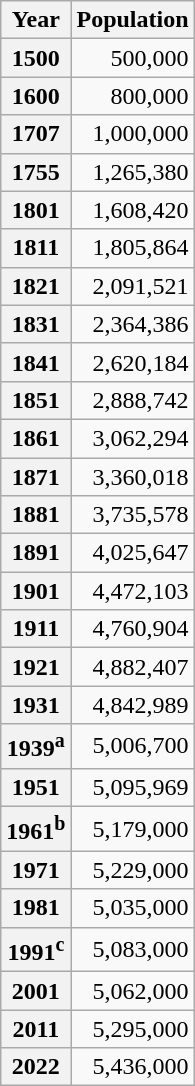<table class="wikitable sortable mw-collapsible mw-collapsed">
<tr>
<th>Year</th>
<th>Population</th>
</tr>
<tr>
<th>1500</th>
<td style="text-align:right;">500,000</td>
</tr>
<tr>
<th>1600</th>
<td style="text-align:right;">800,000</td>
</tr>
<tr>
<th>1707</th>
<td style="text-align:right;">1,000,000</td>
</tr>
<tr>
<th>1755</th>
<td style="text-align:right;">1,265,380</td>
</tr>
<tr>
<th>1801</th>
<td style="text-align:right;">1,608,420</td>
</tr>
<tr>
<th>1811</th>
<td style="text-align:right;">1,805,864</td>
</tr>
<tr>
<th>1821</th>
<td style="text-align:right;">2,091,521</td>
</tr>
<tr>
<th>1831</th>
<td style="text-align:right;">2,364,386</td>
</tr>
<tr>
<th>1841</th>
<td style="text-align:right;">2,620,184</td>
</tr>
<tr>
<th>1851</th>
<td style="text-align:right;">2,888,742</td>
</tr>
<tr>
<th>1861</th>
<td style="text-align:right;">3,062,294</td>
</tr>
<tr>
<th>1871</th>
<td style="text-align:right;">3,360,018</td>
</tr>
<tr>
<th>1881</th>
<td style="text-align:right;">3,735,578</td>
</tr>
<tr>
<th>1891</th>
<td style="text-align:right;">4,025,647</td>
</tr>
<tr>
<th>1901</th>
<td style="text-align:right;">4,472,103</td>
</tr>
<tr>
<th>1911</th>
<td style="text-align:right;">4,760,904</td>
</tr>
<tr>
<th>1921</th>
<td style="text-align:right;">4,882,407</td>
</tr>
<tr>
<th>1931</th>
<td style="text-align:right;">4,842,989</td>
</tr>
<tr>
<th>1939<sup>a</sup></th>
<td style="text-align:right;">5,006,700</td>
</tr>
<tr>
<th>1951</th>
<td style="text-align:right;">5,095,969</td>
</tr>
<tr>
<th>1961<sup>b</sup></th>
<td style="text-align:right;">5,179,000</td>
</tr>
<tr>
<th>1971</th>
<td style="text-align:right;">5,229,000</td>
</tr>
<tr>
<th>1981</th>
<td style="text-align:right;">5,035,000</td>
</tr>
<tr>
<th>1991<sup>c</sup></th>
<td style="text-align:right;">5,083,000</td>
</tr>
<tr>
<th>2001</th>
<td style="text-align:right;">5,062,000</td>
</tr>
<tr>
<th>2011</th>
<td style="text-align:right;">5,295,000</td>
</tr>
<tr>
<th>2022</th>
<td style="text-align:right;">5,436,000</td>
</tr>
</table>
